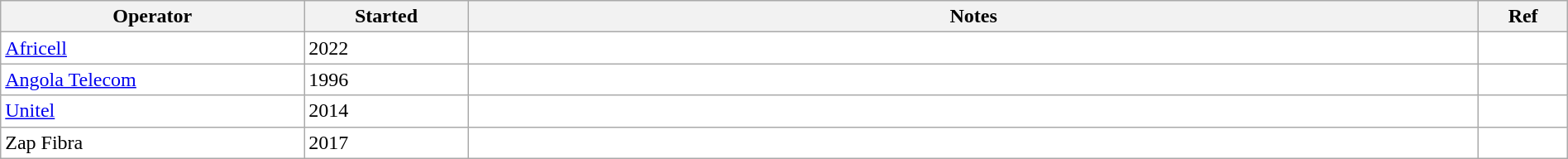<table class="wikitable" style="background: #FFFFFF; width: 100%; white-space: normal;">
<tr>
<th scope="col" width="100px">Operator</th>
<th scope="col" width="20px">Started</th>
<th scope="col" width="350px">Notes</th>
<th scope="col" width="20px">Ref</th>
</tr>
<tr>
<td><a href='#'>Africell</a></td>
<td>2022</td>
<td></td>
<td></td>
</tr>
<tr>
<td><a href='#'>Angola Telecom</a></td>
<td>1996</td>
<td></td>
<td></td>
</tr>
<tr>
<td><a href='#'>Unitel</a></td>
<td>2014</td>
<td></td>
<td></td>
</tr>
<tr>
<td>Zap Fibra</td>
<td>2017</td>
<td></td>
<td></td>
</tr>
</table>
